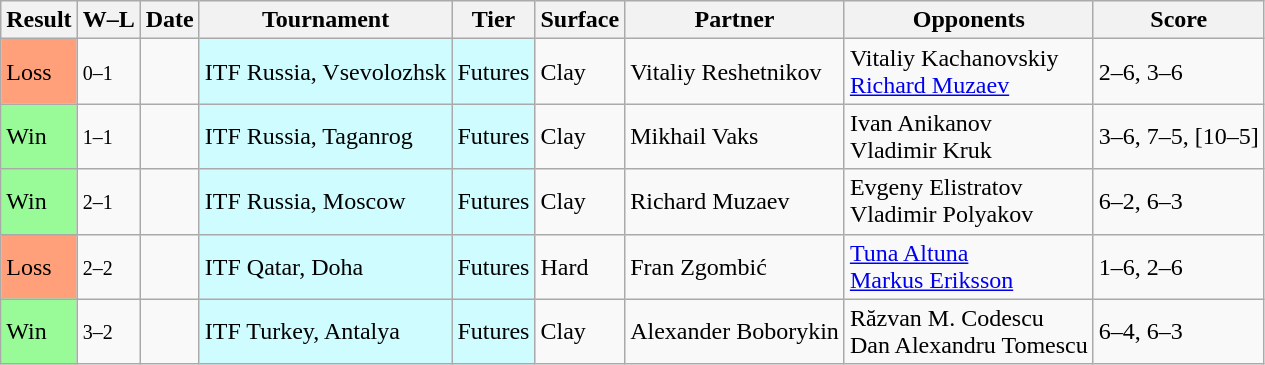<table class="sortable wikitable">
<tr>
<th>Result</th>
<th class="unsortable">W–L</th>
<th>Date</th>
<th>Tournament</th>
<th>Tier</th>
<th>Surface</th>
<th>Partner</th>
<th>Opponents</th>
<th class="unsortable">Score</th>
</tr>
<tr>
<td bgcolor=FFA07A>Loss</td>
<td><small>0–1</small></td>
<td></td>
<td style="background:#cffcff;">ITF Russia, Vsevolozhsk</td>
<td style="background:#cffcff;">Futures</td>
<td>Clay</td>
<td> Vitaliy Reshetnikov</td>
<td> Vitaliy Kachanovskiy<br> <a href='#'>Richard Muzaev</a></td>
<td>2–6, 3–6</td>
</tr>
<tr>
<td bgcolor=98FB98>Win</td>
<td><small>1–1</small></td>
<td></td>
<td style="background:#cffcff;">ITF Russia, Taganrog</td>
<td style="background:#cffcff;">Futures</td>
<td>Clay</td>
<td> Mikhail Vaks</td>
<td> Ivan Anikanov<br> Vladimir Kruk</td>
<td>3–6, 7–5, [10–5]</td>
</tr>
<tr>
<td bgcolor=98FB98>Win</td>
<td><small>2–1</small></td>
<td></td>
<td style="background:#cffcff;">ITF Russia, Moscow</td>
<td style="background:#cffcff;">Futures</td>
<td>Clay</td>
<td> Richard Muzaev</td>
<td> Evgeny Elistratov<br> Vladimir Polyakov</td>
<td>6–2, 6–3</td>
</tr>
<tr>
<td bgcolor=FFA07A>Loss</td>
<td><small>2–2</small></td>
<td></td>
<td style="background:#cffcff;">ITF Qatar, Doha</td>
<td style="background:#cffcff;">Futures</td>
<td>Hard</td>
<td> Fran Zgombić</td>
<td> <a href='#'>Tuna Altuna</a><br> <a href='#'>Markus Eriksson</a></td>
<td>1–6, 2–6</td>
</tr>
<tr>
<td bgcolor=98FB98>Win</td>
<td><small>3–2</small></td>
<td></td>
<td style="background:#cffcff;">ITF Turkey, Antalya</td>
<td style="background:#cffcff;">Futures</td>
<td>Clay</td>
<td> Alexander Boborykin</td>
<td> Răzvan M. Codescu<br> Dan Alexandru Tomescu</td>
<td>6–4, 6–3</td>
</tr>
</table>
